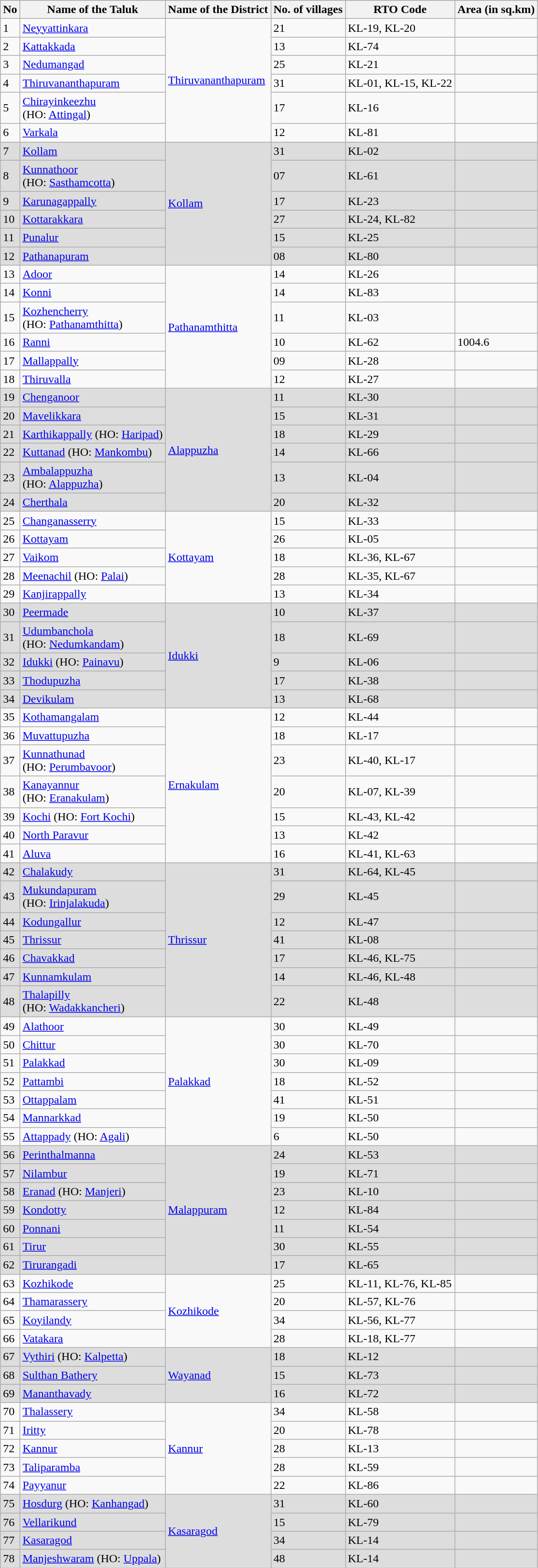<table class="wikitable sortable">
<tr --- align="center" bgcolor="#CCCCCC">
<th>No</th>
<th>Name of the Taluk</th>
<th>Name of the District</th>
<th>No. of villages</th>
<th>RTO Code</th>
<th>Area (in sq.km)</th>
</tr>
<tr --->
<td>1</td>
<td><a href='#'>Neyyattinkara</a></td>
<td rowspan=6><a href='#'>Thiruvananthapuram</a></td>
<td>21</td>
<td>KL-19, KL-20</td>
<td></td>
</tr>
<tr --->
<td>2</td>
<td><a href='#'>Kattakkada</a></td>
<td>13</td>
<td>KL-74</td>
<td></td>
</tr>
<tr --->
<td>3</td>
<td><a href='#'>Nedumangad</a></td>
<td>25</td>
<td>KL-21</td>
<td></td>
</tr>
<tr --->
<td>4</td>
<td><a href='#'>Thiruvananthapuram</a></td>
<td>31</td>
<td>KL-01, KL-15, KL-22</td>
<td></td>
</tr>
<tr --->
<td>5</td>
<td><a href='#'>Chirayinkeezhu</a><br>(HO: <a href='#'>Attingal</a>)</td>
<td>17</td>
<td>KL-16</td>
<td></td>
</tr>
<tr --->
<td>6</td>
<td><a href='#'>Varkala</a></td>
<td>12</td>
<td>KL-81</td>
<td></td>
</tr>
<tr --- bgcolor="#DDDDDD">
<td>7</td>
<td><a href='#'>Kollam</a></td>
<td rowspan=6><a href='#'>Kollam</a></td>
<td>31</td>
<td>KL-02</td>
<td></td>
</tr>
<tr --- bgcolor="#DDDDDD">
<td>8</td>
<td><a href='#'>Kunnathoor</a><br>(HO: <a href='#'>Sasthamcotta</a>)</td>
<td>07</td>
<td>KL-61</td>
<td></td>
</tr>
<tr --- bgcolor="#DDDDDD">
<td>9</td>
<td><a href='#'>Karunagappally</a></td>
<td>17</td>
<td>KL-23</td>
<td></td>
</tr>
<tr --- bgcolor="#DDDDDD">
<td>10</td>
<td><a href='#'>Kottarakkara</a></td>
<td>27</td>
<td>KL-24, KL-82</td>
<td></td>
</tr>
<tr --- bgcolor="#DDDDDD">
<td>11</td>
<td><a href='#'>Punalur</a></td>
<td>15</td>
<td>KL-25</td>
<td></td>
</tr>
<tr --- bgcolor="#DDDDDD">
<td>12</td>
<td><a href='#'>Pathanapuram</a></td>
<td>08</td>
<td>KL-80</td>
<td></td>
</tr>
<tr --->
<td>13</td>
<td><a href='#'>Adoor</a></td>
<td rowspan=6><a href='#'>Pathanamthitta</a></td>
<td>14</td>
<td>KL-26</td>
<td></td>
</tr>
<tr --->
<td>14</td>
<td><a href='#'>Konni</a></td>
<td>14</td>
<td>KL-83</td>
<td></td>
</tr>
<tr --->
<td>15</td>
<td><a href='#'>Kozhencherry</a><br>(HO: <a href='#'>Pathanamthitta</a>)</td>
<td>11</td>
<td>KL-03</td>
<td></td>
</tr>
<tr --->
<td>16</td>
<td><a href='#'>Ranni</a></td>
<td>10</td>
<td>KL-62</td>
<td>1004.6</td>
</tr>
<tr --->
<td>17</td>
<td><a href='#'>Mallappally</a></td>
<td>09</td>
<td>KL-28</td>
<td></td>
</tr>
<tr --->
<td>18</td>
<td><a href='#'>Thiruvalla</a></td>
<td>12</td>
<td>KL-27</td>
<td></td>
</tr>
<tr --- bgcolor="#DDDDDD">
<td>19</td>
<td><a href='#'>Chenganoor</a></td>
<td rowspan=6><a href='#'>Alappuzha</a></td>
<td>11</td>
<td>KL-30</td>
<td></td>
</tr>
<tr --- bgcolor="#DDDDDD">
<td>20</td>
<td><a href='#'>Mavelikkara</a></td>
<td>15</td>
<td>KL-31</td>
<td></td>
</tr>
<tr --- bgcolor="#DDDDDD">
<td>21</td>
<td><a href='#'>Karthikappally</a> (HO: <a href='#'>Haripad</a>)</td>
<td>18</td>
<td>KL-29</td>
<td></td>
</tr>
<tr --- bgcolor="#DDDDDD">
<td>22</td>
<td><a href='#'>Kuttanad</a> (HO: <a href='#'>Mankombu</a>)</td>
<td>14</td>
<td>KL-66</td>
<td></td>
</tr>
<tr --- bgcolor="#DDDDDD">
<td>23</td>
<td><a href='#'>Ambalappuzha</a><br>(HO: <a href='#'>Alappuzha</a>)</td>
<td>13</td>
<td>KL-04</td>
<td></td>
</tr>
<tr --- bgcolor="#DDDDDD">
<td>24</td>
<td><a href='#'>Cherthala</a></td>
<td>20</td>
<td>KL-32</td>
<td></td>
</tr>
<tr --->
<td>25</td>
<td><a href='#'>Changanasserry</a></td>
<td rowspan=5><a href='#'>Kottayam</a></td>
<td>15</td>
<td>KL-33</td>
<td></td>
</tr>
<tr --->
<td>26</td>
<td><a href='#'>Kottayam</a></td>
<td>26</td>
<td>KL-05</td>
<td></td>
</tr>
<tr --->
<td>27</td>
<td><a href='#'>Vaikom</a></td>
<td>18</td>
<td>KL-36, KL-67</td>
<td></td>
</tr>
<tr --->
<td>28</td>
<td><a href='#'>Meenachil</a> (HO: <a href='#'>Palai</a>)</td>
<td>28</td>
<td>KL-35, KL-67</td>
<td></td>
</tr>
<tr --->
<td>29</td>
<td><a href='#'>Kanjirappally</a></td>
<td>13</td>
<td>KL-34</td>
<td></td>
</tr>
<tr --- bgcolor="#DDDDDD">
<td>30</td>
<td><a href='#'>Peermade</a></td>
<td rowspan=5><a href='#'>Idukki</a></td>
<td>10</td>
<td>KL-37</td>
<td></td>
</tr>
<tr --- bgcolor="#DDDDDD">
<td>31</td>
<td><a href='#'>Udumbanchola</a><br>(HO: <a href='#'>Nedumkandam</a>)</td>
<td>18</td>
<td>KL-69</td>
<td></td>
</tr>
<tr --- bgcolor="#DDDDDD">
<td>32</td>
<td><a href='#'>Idukki</a> (HO: <a href='#'>Painavu</a>)</td>
<td>9</td>
<td>KL-06</td>
<td></td>
</tr>
<tr --- bgcolor="#DDDDDD">
<td>33</td>
<td><a href='#'>Thodupuzha</a></td>
<td>17</td>
<td>KL-38</td>
<td></td>
</tr>
<tr --- bgcolor="#DDDDDD">
<td>34</td>
<td><a href='#'>Devikulam</a></td>
<td>13</td>
<td>KL-68</td>
<td></td>
</tr>
<tr --->
<td>35</td>
<td><a href='#'>Kothamangalam</a></td>
<td rowspan=7><a href='#'>Ernakulam</a></td>
<td>12</td>
<td>KL-44</td>
<td></td>
</tr>
<tr --->
<td>36</td>
<td><a href='#'>Muvattupuzha</a></td>
<td>18</td>
<td>KL-17</td>
<td></td>
</tr>
<tr --->
<td>37</td>
<td><a href='#'>Kunnathunad</a><br>(HO: <a href='#'>Perumbavoor</a>)</td>
<td>23</td>
<td>KL-40, KL-17</td>
<td></td>
</tr>
<tr --->
<td>38</td>
<td><a href='#'>Kanayannur</a><br>(HO: <a href='#'>Eranakulam</a>)</td>
<td>20</td>
<td>KL-07, KL-39</td>
<td></td>
</tr>
<tr --->
<td>39</td>
<td><a href='#'>Kochi</a> (HO: <a href='#'>Fort Kochi</a>)</td>
<td>15</td>
<td>KL-43, KL-42</td>
<td></td>
</tr>
<tr --->
<td>40</td>
<td><a href='#'>North Paravur</a></td>
<td>13</td>
<td>KL-42</td>
<td></td>
</tr>
<tr --->
<td>41</td>
<td><a href='#'>Aluva</a></td>
<td>16</td>
<td>KL-41, KL-63</td>
<td></td>
</tr>
<tr --- bgcolor="#DDDDDD">
<td>42</td>
<td><a href='#'>Chalakudy</a></td>
<td rowspan=7><a href='#'>Thrissur</a></td>
<td>31</td>
<td>KL-64, KL-45</td>
<td></td>
</tr>
<tr --- bgcolor="#DDDDDD">
<td>43</td>
<td><a href='#'>Mukundapuram</a><br>(HO: <a href='#'>Irinjalakuda</a>)</td>
<td>29</td>
<td>KL-45</td>
<td></td>
</tr>
<tr --- bgcolor="#DDDDDD">
<td>44</td>
<td><a href='#'>Kodungallur</a></td>
<td>12</td>
<td>KL-47</td>
<td></td>
</tr>
<tr --- bgcolor="#DDDDDD">
<td>45</td>
<td><a href='#'>Thrissur</a></td>
<td>41</td>
<td>KL-08</td>
<td></td>
</tr>
<tr --- bgcolor="#DDDDDD">
<td>46</td>
<td><a href='#'>Chavakkad</a></td>
<td>17</td>
<td>KL-46, KL-75</td>
<td></td>
</tr>
<tr --- bgcolor="#DDDDDD">
<td>47</td>
<td><a href='#'>Kunnamkulam</a></td>
<td>14</td>
<td>KL-46, KL-48</td>
<td></td>
</tr>
<tr --- bgcolor="#DDDDDD">
<td>48</td>
<td><a href='#'>Thalapilly</a><br>(HO: <a href='#'>Wadakkancheri</a>)</td>
<td>22</td>
<td>KL-48</td>
<td></td>
</tr>
<tr --->
<td>49</td>
<td><a href='#'>Alathoor</a></td>
<td rowspan=7><a href='#'>Palakkad</a></td>
<td>30</td>
<td>KL-49</td>
<td></td>
</tr>
<tr --->
<td>50</td>
<td><a href='#'>Chittur</a></td>
<td>30</td>
<td>KL-70</td>
<td></td>
</tr>
<tr --->
<td>51</td>
<td><a href='#'>Palakkad</a></td>
<td>30</td>
<td>KL-09</td>
<td></td>
</tr>
<tr --->
<td>52</td>
<td><a href='#'>Pattambi</a></td>
<td>18</td>
<td>KL-52</td>
<td></td>
</tr>
<tr --->
<td>53</td>
<td><a href='#'>Ottappalam</a></td>
<td>41</td>
<td>KL-51</td>
<td></td>
</tr>
<tr --->
<td>54</td>
<td><a href='#'>Mannarkkad</a></td>
<td>19</td>
<td>KL-50</td>
<td></td>
</tr>
<tr --->
<td>55</td>
<td><a href='#'>Attappady</a> (HO: <a href='#'>Agali</a>)</td>
<td>6</td>
<td>KL-50</td>
<td></td>
</tr>
<tr --- bgcolor="#DDDDDD">
<td>56</td>
<td><a href='#'>Perinthalmanna</a></td>
<td rowspan=7><a href='#'>Malappuram</a></td>
<td>24</td>
<td>KL-53</td>
<td></td>
</tr>
<tr --- bgcolor="#DDDDDD">
<td>57</td>
<td><a href='#'>Nilambur</a></td>
<td>19</td>
<td>KL-71</td>
<td></td>
</tr>
<tr --- bgcolor="#DDDDDD">
<td>58</td>
<td><a href='#'>Eranad</a> (HO: <a href='#'>Manjeri</a>)</td>
<td>23</td>
<td>KL-10</td>
<td></td>
</tr>
<tr --- bgcolor="#DDDDDD">
<td>59</td>
<td><a href='#'>Kondotty</a></td>
<td>12</td>
<td>KL-84</td>
<td></td>
</tr>
<tr --- bgcolor="#DDDDDD">
<td>60</td>
<td><a href='#'>Ponnani</a></td>
<td>11</td>
<td>KL-54</td>
<td></td>
</tr>
<tr --- bgcolor="#DDDDDD">
<td>61</td>
<td><a href='#'>Tirur</a></td>
<td>30</td>
<td>KL-55</td>
<td></td>
</tr>
<tr --- bgcolor="#DDDDDD">
<td>62</td>
<td><a href='#'>Tirurangadi</a></td>
<td>17</td>
<td>KL-65</td>
<td></td>
</tr>
<tr --->
<td>63</td>
<td><a href='#'>Kozhikode</a></td>
<td rowspan=4><a href='#'>Kozhikode</a></td>
<td>25</td>
<td>KL-11, KL-76, KL-85</td>
<td></td>
</tr>
<tr --->
<td>64</td>
<td><a href='#'>Thamarassery</a></td>
<td>20</td>
<td>KL-57, KL-76</td>
<td></td>
</tr>
<tr --->
<td>65</td>
<td><a href='#'>Koyilandy</a></td>
<td>34</td>
<td>KL-56, KL-77</td>
<td></td>
</tr>
<tr --->
<td>66</td>
<td><a href='#'>Vatakara</a></td>
<td>28</td>
<td>KL-18, KL-77</td>
<td></td>
</tr>
<tr --- bgcolor="#DDDDDD">
<td>67</td>
<td><a href='#'>Vythiri</a> (HO: <a href='#'>Kalpetta</a>)</td>
<td rowspan=3><a href='#'>Wayanad</a></td>
<td>18</td>
<td>KL-12</td>
<td></td>
</tr>
<tr --- bgcolor="#DDDDDD">
<td>68</td>
<td><a href='#'>Sulthan Bathery</a></td>
<td>15</td>
<td>KL-73</td>
<td></td>
</tr>
<tr --- bgcolor="#DDDDDD">
<td>69</td>
<td><a href='#'>Mananthavady</a></td>
<td>16</td>
<td>KL-72</td>
<td></td>
</tr>
<tr --->
<td>70</td>
<td><a href='#'>Thalassery</a></td>
<td rowspan=5><a href='#'>Kannur</a></td>
<td>34</td>
<td>KL-58</td>
<td></td>
</tr>
<tr --->
<td>71</td>
<td><a href='#'>Iritty</a></td>
<td>20</td>
<td>KL-78</td>
<td></td>
</tr>
<tr --->
<td>72</td>
<td><a href='#'>Kannur</a></td>
<td>28</td>
<td>KL-13</td>
<td></td>
</tr>
<tr --->
<td>73</td>
<td><a href='#'>Taliparamba</a></td>
<td>28</td>
<td>KL-59</td>
<td></td>
</tr>
<tr --->
<td>74</td>
<td><a href='#'>Payyanur</a></td>
<td>22</td>
<td>KL-86</td>
<td></td>
</tr>
<tr --- bgcolor="#DDDDDD">
<td>75</td>
<td><a href='#'>Hosdurg</a> (HO: <a href='#'>Kanhangad</a>)</td>
<td rowspan=4><a href='#'>Kasaragod</a></td>
<td>31</td>
<td>KL-60</td>
<td></td>
</tr>
<tr --- bgcolor="#DDDDDD">
<td>76</td>
<td><a href='#'>Vellarikund</a></td>
<td>15</td>
<td>KL-79</td>
<td></td>
</tr>
<tr --- bgcolor="#DDDDDD">
<td>77</td>
<td><a href='#'>Kasaragod</a></td>
<td>34</td>
<td>KL-14</td>
<td></td>
</tr>
<tr --- bgcolor="#DDDDDD">
<td>78</td>
<td><a href='#'>Manjeshwaram</a> (HO: <a href='#'>Uppala</a>)</td>
<td>48</td>
<td>KL-14</td>
<td></td>
</tr>
</table>
